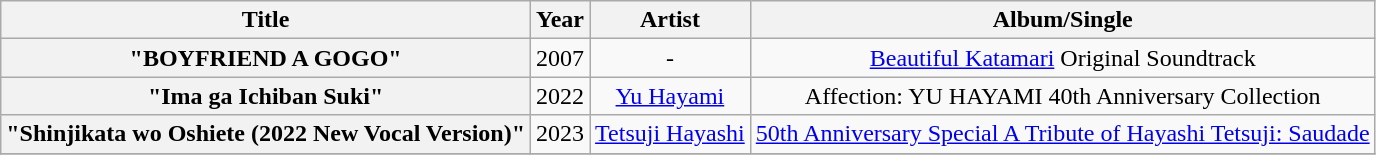<table class="wikitable plainrowheaders" style="text-align:center;">
<tr>
<th scope="col">Title</th>
<th scope="col">Year</th>
<th scope="col">Artist</th>
<th scope="col">Album/Single</th>
</tr>
<tr>
<th scope="row">"BOYFRIEND A GOGO"</th>
<td>2007</td>
<td>-</td>
<td><a href='#'>Beautiful Katamari</a> Original Soundtrack</td>
</tr>
<tr>
<th scope="row">"Ima ga Ichiban Suki"</th>
<td>2022</td>
<td><a href='#'>Yu Hayami</a></td>
<td>Affection: YU HAYAMI 40th Anniversary Collection</td>
</tr>
<tr>
<th scope="row">"Shinjikata wo Oshiete (2022 New Vocal Version)"</th>
<td>2023</td>
<td><a href='#'>Tetsuji Hayashi</a></td>
<td><a href='#'>50th Anniversary Special A Tribute of Hayashi Tetsuji: Saudade</a></td>
</tr>
<tr>
</tr>
</table>
